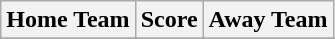<table class="wikitable" style="text-align: center">
<tr>
<th>Home Team</th>
<th>Score</th>
<th>Away Team</th>
</tr>
<tr>
</tr>
</table>
